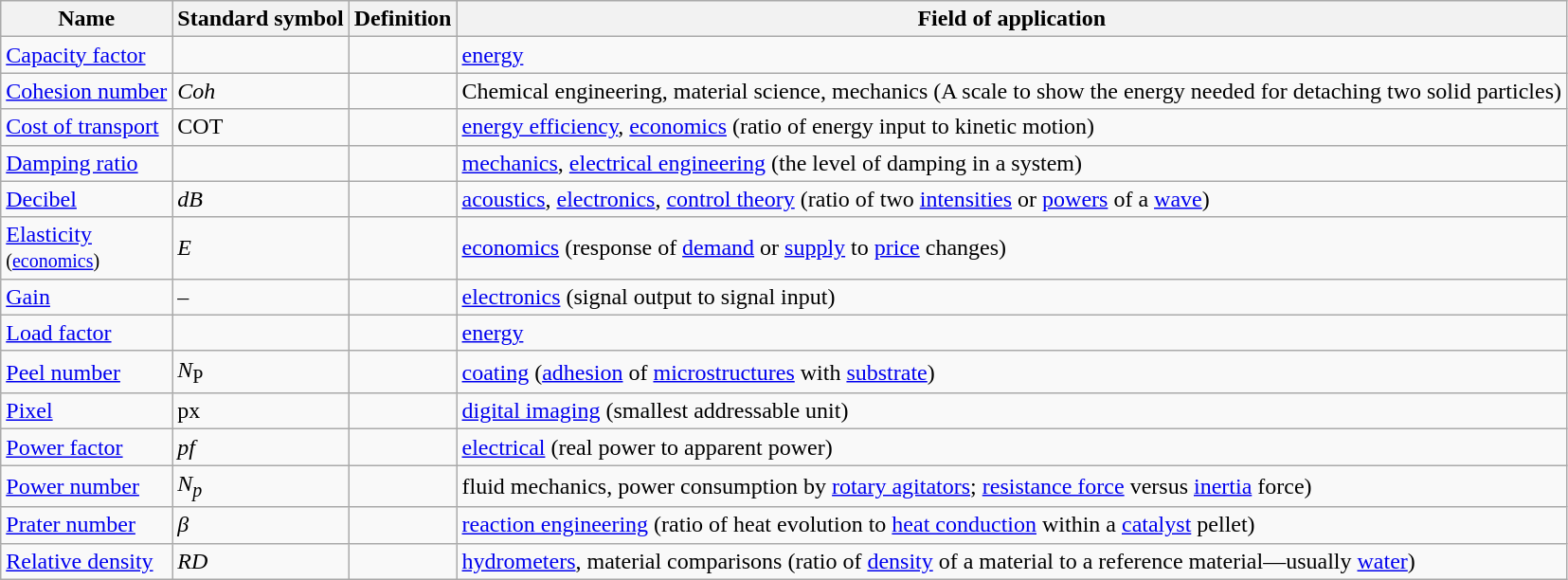<table class="wikitable sortable">
<tr>
<th scope="col">Name</th>
<th scope="col">Standard symbol</th>
<th scope="col" class="unsortable">Definition</th>
<th scope="col">Field of application</th>
</tr>
<tr>
<td><a href='#'>Capacity factor</a></td>
<td></td>
<td></td>
<td><a href='#'>energy</a></td>
</tr>
<tr>
<td><a href='#'>Cohesion number</a></td>
<td><em>Coh</em></td>
<td></td>
<td>Chemical engineering, material science, mechanics (A scale to show the energy needed for detaching two solid particles)</td>
</tr>
<tr>
<td><a href='#'>Cost of transport</a></td>
<td>COT</td>
<td></td>
<td><a href='#'>energy efficiency</a>, <a href='#'>economics</a> (ratio of energy input to kinetic motion)</td>
</tr>
<tr>
<td><a href='#'>Damping ratio</a></td>
<td></td>
<td></td>
<td><a href='#'>mechanics</a>, <a href='#'>electrical engineering</a> (the level of damping in a system)</td>
</tr>
<tr>
<td><a href='#'>Decibel</a></td>
<td><em>dB</em></td>
<td></td>
<td><a href='#'>acoustics</a>, <a href='#'>electronics</a>, <a href='#'>control theory</a> (ratio of two <a href='#'>intensities</a> or <a href='#'>powers</a> of a <a href='#'>wave</a>)</td>
</tr>
<tr>
<td><a href='#'>Elasticity</a><br><small>(<a href='#'>economics</a>)</small></td>
<td><em>E</em></td>
<td></td>
<td><a href='#'>economics</a> (response of <a href='#'>demand</a> or <a href='#'>supply</a> to <a href='#'>price</a> changes)</td>
</tr>
<tr>
<td><a href='#'>Gain</a></td>
<td>–</td>
<td></td>
<td><a href='#'>electronics</a> (signal output to signal input)</td>
</tr>
<tr>
<td><a href='#'>Load factor</a></td>
<td></td>
<td></td>
<td><a href='#'>energy</a></td>
</tr>
<tr>
<td><a href='#'>Peel number</a></td>
<td><em>N</em><sub>P</sub></td>
<td></td>
<td><a href='#'>coating</a> (<a href='#'>adhesion</a> of <a href='#'>microstructures</a> with <a href='#'>substrate</a>)</td>
</tr>
<tr>
<td><a href='#'>Pixel</a></td>
<td>px</td>
<td></td>
<td><a href='#'>digital imaging</a> (smallest addressable unit)</td>
</tr>
<tr>
<td><a href='#'>Power factor</a></td>
<td><em>pf</em></td>
<td></td>
<td><a href='#'>electrical</a> (real power to apparent power)</td>
</tr>
<tr>
<td><a href='#'>Power number</a></td>
<td><em>N</em><sub><em>p</em></sub></td>
<td></td>
<td>fluid mechanics, power consumption by <a href='#'>rotary agitators</a>; <a href='#'>resistance force</a> versus <a href='#'>inertia</a> force)</td>
</tr>
<tr>
<td><a href='#'>Prater number</a></td>
<td><em>β</em></td>
<td></td>
<td><a href='#'>reaction engineering</a> (ratio of heat evolution to <a href='#'>heat conduction</a> within a <a href='#'>catalyst</a> pellet)</td>
</tr>
<tr>
<td><a href='#'>Relative density</a></td>
<td><em>RD</em></td>
<td></td>
<td><a href='#'>hydrometers</a>, material comparisons (ratio of <a href='#'>density</a> of a material to a reference material—usually <a href='#'>water</a>)</td>
</tr>
</table>
